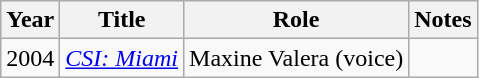<table class="wikitable sortable">
<tr>
<th>Year</th>
<th>Title</th>
<th>Role</th>
<th class="unsortable">Notes</th>
</tr>
<tr>
<td>2004</td>
<td><em><a href='#'>CSI: Miami</a></em></td>
<td>Maxine Valera (voice)</td>
<td></td>
</tr>
</table>
